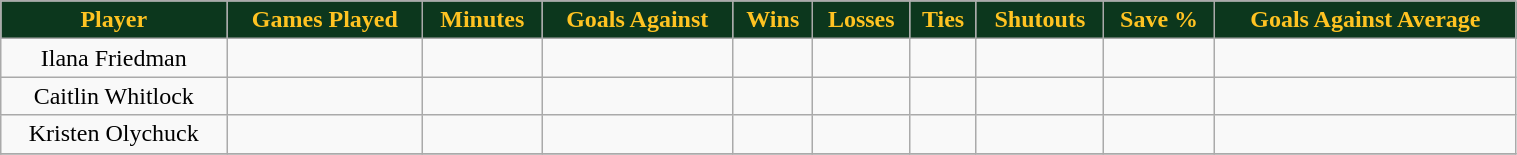<table class="wikitable" width="80%">
<tr align="center"  style="background:#0C371D;color:#ffc322;">
<td><strong>Player</strong></td>
<td><strong>Games Played</strong></td>
<td><strong>Minutes</strong></td>
<td><strong>Goals Against</strong></td>
<td><strong>Wins</strong></td>
<td><strong>Losses</strong></td>
<td><strong>Ties</strong></td>
<td><strong>Shutouts</strong></td>
<td><strong>Save %</strong></td>
<td><strong>Goals Against Average</strong></td>
</tr>
<tr align="center" bgcolor="">
<td>Ilana Friedman</td>
<td></td>
<td></td>
<td></td>
<td></td>
<td></td>
<td></td>
<td></td>
<td></td>
<td></td>
</tr>
<tr align="center" bgcolor="">
<td>Caitlin Whitlock</td>
<td></td>
<td></td>
<td></td>
<td></td>
<td></td>
<td></td>
<td></td>
<td></td>
<td></td>
</tr>
<tr align="center" bgcolor="">
<td>Kristen Olychuck</td>
<td></td>
<td></td>
<td></td>
<td></td>
<td></td>
<td></td>
<td></td>
<td></td>
<td></td>
</tr>
<tr align="center" bgcolor="">
</tr>
</table>
